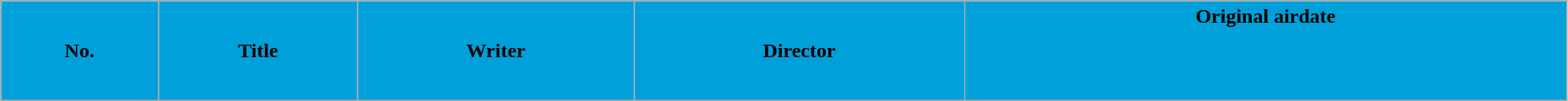<table class="wikitable plainrowheaders" style="width:98%;">
<tr>
<th style="background-color: #00A0DA;">No.</th>
<th style="background-color: #00A0DA;">Title</th>
<th style="background-color: #00A0DA;">Writer</th>
<th style="background-color: #00A0DA;">Director</th>
<th style="background-color: #00A0DA;">Original airdate<br><br><br>

<br></th>
</tr>
</table>
